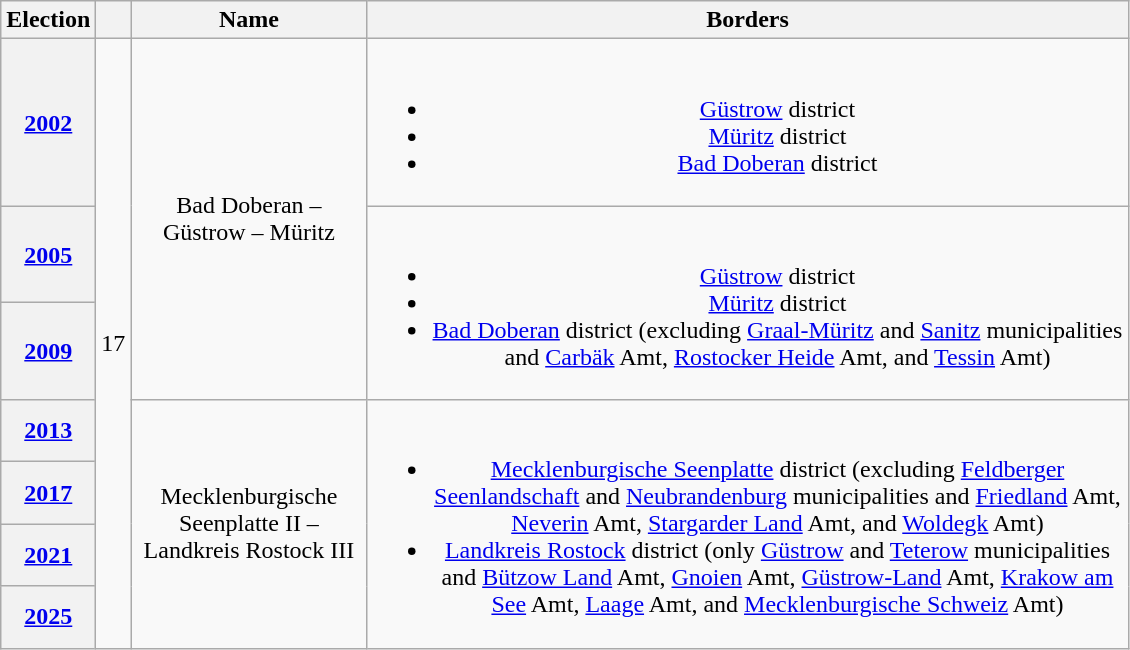<table class=wikitable style="text-align:center">
<tr>
<th>Election</th>
<th></th>
<th width=150px>Name</th>
<th width=500px>Borders</th>
</tr>
<tr>
<th><a href='#'>2002</a></th>
<td rowspan=7>17</td>
<td rowspan=3>Bad Doberan – Güstrow – Müritz</td>
<td><br><ul><li><a href='#'>Güstrow</a> district</li><li><a href='#'>Müritz</a> district</li><li><a href='#'>Bad Doberan</a> district</li></ul></td>
</tr>
<tr>
<th><a href='#'>2005</a></th>
<td rowspan=2><br><ul><li><a href='#'>Güstrow</a> district</li><li><a href='#'>Müritz</a> district</li><li><a href='#'>Bad Doberan</a> district (excluding <a href='#'>Graal-Müritz</a> and <a href='#'>Sanitz</a> municipalities and <a href='#'>Carbäk</a> Amt, <a href='#'>Rostocker Heide</a> Amt, and <a href='#'>Tessin</a> Amt)</li></ul></td>
</tr>
<tr>
<th><a href='#'>2009</a></th>
</tr>
<tr>
<th><a href='#'>2013</a></th>
<td rowspan=4>Mecklenburgische Seenplatte II – Landkreis Rostock III</td>
<td rowspan=4><br><ul><li><a href='#'>Mecklenburgische Seenplatte</a> district (excluding <a href='#'>Feldberger Seenlandschaft</a> and <a href='#'>Neubrandenburg</a> municipalities and <a href='#'>Friedland</a> Amt, <a href='#'>Neverin</a> Amt, <a href='#'>Stargarder Land</a> Amt, and <a href='#'>Woldegk</a> Amt)</li><li><a href='#'>Landkreis Rostock</a> district (only <a href='#'>Güstrow</a> and <a href='#'>Teterow</a> municipalities and <a href='#'>Bützow Land</a> Amt, <a href='#'>Gnoien</a> Amt, <a href='#'>Güstrow-Land</a> Amt, <a href='#'>Krakow am See</a> Amt, <a href='#'>Laage</a> Amt, and <a href='#'>Mecklenburgische Schweiz</a> Amt)</li></ul></td>
</tr>
<tr>
<th><a href='#'>2017</a></th>
</tr>
<tr>
<th><a href='#'>2021</a></th>
</tr>
<tr>
<th><a href='#'>2025</a></th>
</tr>
</table>
